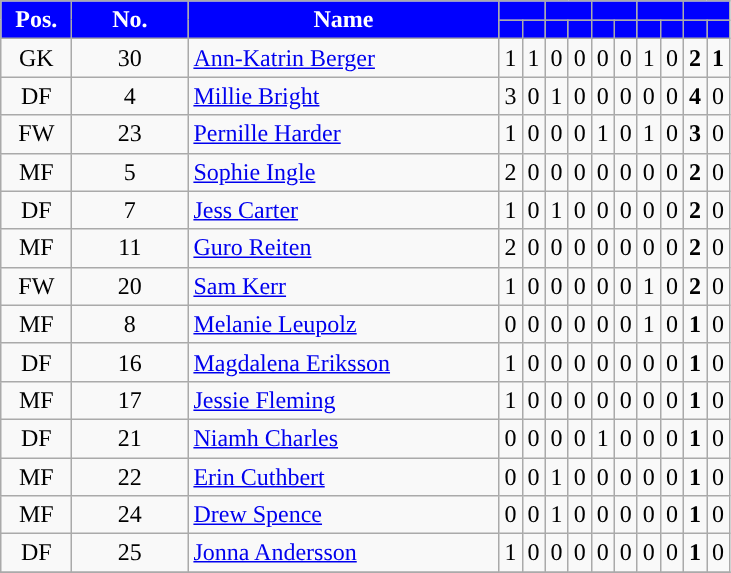<table class="wikitable" style="text-align:center; font-size:100%; ">
<tr>
<th style="background:#00f; color:white; text-align:center; width:40px" rowspan="2">Pos.</th>
<th style="background:#00f; color:white; text-align:center; width:70px" rowspan="2">No.</th>
<th style="background:#00f; color:white; text-align:center; width:200px" rowspan="2">Name</th>
<th style="background:#00f; color:white; text-align:center;" colspan="2"></th>
<th style="background:#00f; color:white; text-align:center;" colspan="2"></th>
<th style="background:#00f; color:white; text-align:center;" colspan="2"></th>
<th style="background:#00f; color:white; text-align:center;" colspan="2"></th>
<th style="background:#00f; color:white; text-align:center;" colspan="2"></th>
</tr>
<tr>
<th style="background:#00f; color:white; text-align:center;" width:50px;"></th>
<th style="background:#00f; color:white; text-align:center;" width:50px;"></th>
<th style="background:#00f; color:white; text-align:center;" width:50px;"></th>
<th style="background:#00f; color:white; text-align:center;" width:50px;"></th>
<th style="background:#00f; color:white; text-align:center;" width:50px;"></th>
<th style="background:#00f; color:white; text-align:center;" width:50px;"></th>
<th style="background:#00f; color:white; text-align:center;" width:50px;"></th>
<th style="background:#00f; color:white; text-align:center;" width:50px;"></th>
<th style="background:#00f; color:white; text-align:center;" width:50px;"></th>
<th style="background:#00f; color:white; text-align:center;" width:50px;"></th>
</tr>
<tr>
<td>GK</td>
<td>30</td>
<td align="left"> <a href='#'>Ann-Katrin Berger</a></td>
<td>1</td>
<td>1</td>
<td>0</td>
<td>0</td>
<td>0</td>
<td>0</td>
<td>1</td>
<td>0</td>
<td><strong>2</strong></td>
<td><strong>1</strong></td>
</tr>
<tr>
<td>DF</td>
<td>4</td>
<td align="left"> <a href='#'>Millie Bright</a></td>
<td>3</td>
<td>0</td>
<td>1</td>
<td>0</td>
<td>0</td>
<td>0</td>
<td>0</td>
<td>0</td>
<td><strong>4</strong></td>
<td>0</td>
</tr>
<tr>
<td>FW</td>
<td>23</td>
<td align="left"> <a href='#'>Pernille Harder</a></td>
<td>1</td>
<td>0</td>
<td>0</td>
<td>0</td>
<td>1</td>
<td>0</td>
<td>1</td>
<td>0</td>
<td><strong>3</strong></td>
<td>0</td>
</tr>
<tr>
<td>MF</td>
<td>5</td>
<td align=left> <a href='#'>Sophie Ingle</a></td>
<td>2</td>
<td>0</td>
<td>0</td>
<td>0</td>
<td>0</td>
<td>0</td>
<td>0</td>
<td>0</td>
<td><strong>2</strong></td>
<td>0</td>
</tr>
<tr>
<td>DF</td>
<td>7</td>
<td align="left"> <a href='#'>Jess Carter</a></td>
<td>1</td>
<td>0</td>
<td>1</td>
<td>0</td>
<td>0</td>
<td>0</td>
<td>0</td>
<td>0</td>
<td><strong>2</strong></td>
<td>0</td>
</tr>
<tr>
<td>MF</td>
<td>11</td>
<td align="left"> <a href='#'>Guro Reiten</a></td>
<td>2</td>
<td>0</td>
<td>0</td>
<td>0</td>
<td>0</td>
<td>0</td>
<td>0</td>
<td>0</td>
<td><strong>2</strong></td>
<td>0</td>
</tr>
<tr>
<td>FW</td>
<td>20</td>
<td align="left"> <a href='#'>Sam Kerr</a></td>
<td>1</td>
<td>0</td>
<td>0</td>
<td>0</td>
<td>0</td>
<td>0</td>
<td>1</td>
<td>0</td>
<td><strong>2</strong></td>
<td>0</td>
</tr>
<tr>
<td>MF</td>
<td>8</td>
<td align=left> <a href='#'>Melanie Leupolz</a></td>
<td>0</td>
<td>0</td>
<td>0</td>
<td>0</td>
<td>0</td>
<td>0</td>
<td>1</td>
<td>0</td>
<td><strong>1</strong></td>
<td>0</td>
</tr>
<tr>
<td>DF</td>
<td>16</td>
<td align=left> <a href='#'>Magdalena Eriksson</a></td>
<td>1</td>
<td>0</td>
<td>0</td>
<td>0</td>
<td>0</td>
<td>0</td>
<td>0</td>
<td>0</td>
<td><strong>1</strong></td>
<td>0</td>
</tr>
<tr>
<td>MF</td>
<td>17</td>
<td align=left> <a href='#'>Jessie Fleming</a></td>
<td>1</td>
<td>0</td>
<td>0</td>
<td>0</td>
<td>0</td>
<td>0</td>
<td>0</td>
<td>0</td>
<td><strong>1</strong></td>
<td>0</td>
</tr>
<tr>
<td>DF</td>
<td>21</td>
<td align=left> <a href='#'>Niamh Charles</a></td>
<td>0</td>
<td>0</td>
<td>0</td>
<td>0</td>
<td>1</td>
<td>0</td>
<td>0</td>
<td>0</td>
<td><strong>1</strong></td>
<td>0</td>
</tr>
<tr>
<td>MF</td>
<td>22</td>
<td align="left"> <a href='#'>Erin Cuthbert</a></td>
<td>0</td>
<td>0</td>
<td>1</td>
<td>0</td>
<td>0</td>
<td>0</td>
<td>0</td>
<td>0</td>
<td><strong>1</strong></td>
<td>0</td>
</tr>
<tr>
<td>MF</td>
<td>24</td>
<td align="left"> <a href='#'>Drew Spence</a></td>
<td>0</td>
<td>0</td>
<td>1</td>
<td>0</td>
<td>0</td>
<td>0</td>
<td>0</td>
<td>0</td>
<td><strong>1</strong></td>
<td>0</td>
</tr>
<tr>
<td>DF</td>
<td>25</td>
<td align=left> <a href='#'>Jonna Andersson</a></td>
<td>1</td>
<td>0</td>
<td>0</td>
<td>0</td>
<td>0</td>
<td>0</td>
<td>0</td>
<td>0</td>
<td><strong>1</strong></td>
<td>0</td>
</tr>
<tr>
</tr>
</table>
